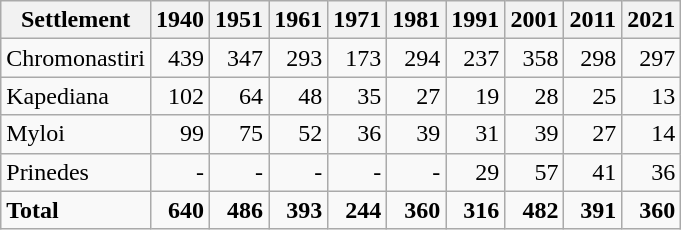<table class="wikitable sortable">
<tr class="hintergrundfarbe5">
<th>Settlement</th>
<th>1940</th>
<th>1951</th>
<th>1961</th>
<th>1971</th>
<th>1981</th>
<th>1991</th>
<th>2001</th>
<th>2011</th>
<th>2021</th>
</tr>
<tr>
<td>Chromonastiri</td>
<td style="text-align:right">439</td>
<td style="text-align:right">347</td>
<td style="text-align:right">293</td>
<td style="text-align:right">173</td>
<td style="text-align:right">294</td>
<td style="text-align:right">237</td>
<td style="text-align:right">358</td>
<td style="text-align:right">298</td>
<td style="text-align:right">297</td>
</tr>
<tr>
<td>Kapediana</td>
<td style="text-align:right">102</td>
<td style="text-align:right">64</td>
<td style="text-align:right">48</td>
<td style="text-align:right">35</td>
<td style="text-align:right">27</td>
<td style="text-align:right">19</td>
<td style="text-align:right">28</td>
<td style="text-align:right">25</td>
<td style="text-align:right">13</td>
</tr>
<tr>
<td>Myloi</td>
<td style="text-align:right">99</td>
<td style="text-align:right">75</td>
<td style="text-align:right">52</td>
<td style="text-align:right">36</td>
<td style="text-align:right">39</td>
<td style="text-align:right">31</td>
<td style="text-align:right">39</td>
<td style="text-align:right">27</td>
<td style="text-align:right">14</td>
</tr>
<tr>
<td>Prinedes</td>
<td style="text-align:right">-</td>
<td style="text-align:right">-</td>
<td style="text-align:right">-</td>
<td style="text-align:right">-</td>
<td style="text-align:right">-</td>
<td style="text-align:right">29</td>
<td style="text-align:right">57</td>
<td style="text-align:right">41</td>
<td style="text-align:right">36</td>
</tr>
<tr class="sortbottom">
<td><strong>Total</strong></td>
<td style="text-align:right"><strong>640</strong></td>
<td style="text-align:right"><strong>486</strong></td>
<td style="text-align:right"><strong>393</strong></td>
<td style="text-align:right"><strong>244</strong></td>
<td style="text-align:right"><strong>360</strong></td>
<td style="text-align:right"><strong>316</strong></td>
<td style="text-align:right"><strong>482</strong></td>
<td style="text-align:right"><strong>391</strong></td>
<td style="text-align:right"><strong>360</strong></td>
</tr>
</table>
